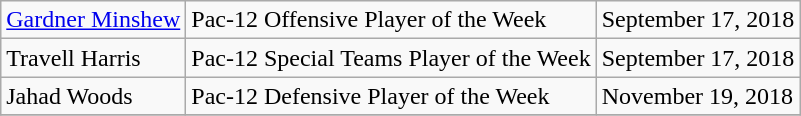<table class="wikitable">
<tr>
<td><a href='#'>Gardner Minshew</a></td>
<td>Pac-12 Offensive Player of the Week</td>
<td>September 17, 2018</td>
</tr>
<tr>
<td>Travell Harris</td>
<td>Pac-12 Special Teams Player of the Week</td>
<td>September 17, 2018</td>
</tr>
<tr>
<td>Jahad Woods</td>
<td>Pac-12 Defensive Player of the Week</td>
<td>November 19, 2018</td>
</tr>
<tr>
</tr>
</table>
